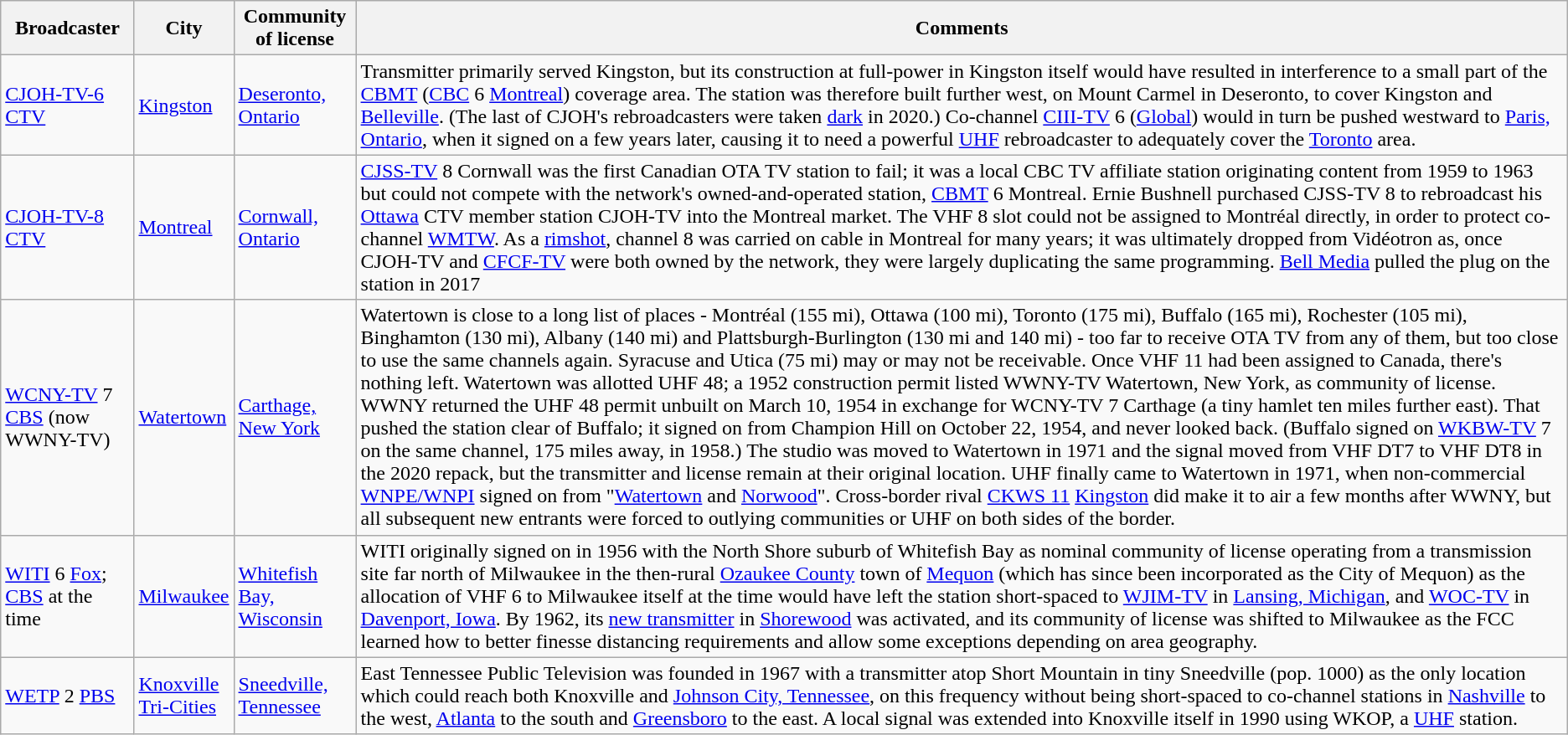<table class="wikitable">
<tr>
<th>Broadcaster</th>
<th>City</th>
<th>Community of license</th>
<th>Comments</th>
</tr>
<tr>
<td><a href='#'>CJOH-TV-6</a> <a href='#'>CTV</a></td>
<td><a href='#'>Kingston</a></td>
<td><a href='#'>Deseronto, Ontario</a></td>
<td>Transmitter primarily served Kingston, but its construction at full-power in Kingston itself would have resulted in interference to a small part of the <a href='#'>CBMT</a> (<a href='#'>CBC</a> 6 <a href='#'>Montreal</a>) coverage area. The station was therefore built further west, on Mount Carmel in Deseronto, to cover Kingston and <a href='#'>Belleville</a>. (The last of CJOH's rebroadcasters were taken <a href='#'>dark</a> in 2020.) Co-channel <a href='#'>CIII-TV</a> 6 (<a href='#'>Global</a>) would in turn be pushed westward to <a href='#'>Paris, Ontario</a>, when it signed on a few years later, causing it to need a powerful <a href='#'>UHF</a> rebroadcaster to adequately cover the <a href='#'>Toronto</a> area.</td>
</tr>
<tr>
<td><a href='#'>CJOH-TV-8</a> <a href='#'>CTV</a></td>
<td><a href='#'>Montreal</a></td>
<td><a href='#'>Cornwall, Ontario</a></td>
<td><a href='#'>CJSS-TV</a> 8 Cornwall was the first Canadian OTA TV station to fail; it was a local CBC TV affiliate station originating content from 1959 to 1963 but could not compete with the network's owned-and-operated station, <a href='#'>CBMT</a> 6 Montreal. Ernie Bushnell purchased CJSS-TV 8 to rebroadcast his <a href='#'>Ottawa</a> CTV member station CJOH-TV into the Montreal market. The VHF 8 slot could not be assigned to Montréal directly, in order to protect co-channel <a href='#'>WMTW</a>. As a <a href='#'>rimshot</a>, channel 8 was carried on cable in Montreal for many years; it was ultimately dropped from Vidéotron as, once CJOH-TV and <a href='#'>CFCF-TV</a> were both owned by the network, they were largely duplicating the same programming. <a href='#'>Bell Media</a> pulled the plug on the station in 2017</td>
</tr>
<tr>
<td><a href='#'>WCNY-TV</a> 7 <a href='#'>CBS</a> (now WWNY-TV)</td>
<td><a href='#'>Watertown</a></td>
<td><a href='#'>Carthage, New York</a></td>
<td>Watertown is close to a long list of places - Montréal (155 mi), Ottawa (100 mi), Toronto (175 mi), Buffalo (165 mi), Rochester (105 mi), Binghamton (130 mi), Albany (140 mi) and Plattsburgh-Burlington (130 mi and 140 mi) - too far to receive OTA TV from any of them, but too close to use the same channels again. Syracuse and Utica (75 mi) may or may not be receivable. Once VHF 11 had been assigned to Canada, there's nothing left. Watertown was allotted UHF 48; a 1952 construction permit listed WWNY-TV Watertown, New York, as community of license. WWNY returned the UHF 48 permit unbuilt on March 10, 1954 in exchange for WCNY-TV 7 Carthage (a tiny hamlet ten miles further east). That pushed the station clear of Buffalo; it signed on from Champion Hill on October 22, 1954, and never looked back. (Buffalo signed on <a href='#'>WKBW-TV</a> 7 on the same channel, 175 miles away, in 1958.) The studio was moved to Watertown in 1971 and the signal moved from VHF DT7 to VHF DT8 in the 2020 repack, but the transmitter and license remain at their original location. UHF finally came to Watertown in 1971, when non-commercial <a href='#'>WNPE/WNPI</a> signed on from "<a href='#'>Watertown</a> and <a href='#'>Norwood</a>". Cross-border rival <a href='#'>CKWS 11</a> <a href='#'>Kingston</a> did make it to air a few months after WWNY, but all subsequent new entrants were forced to outlying communities or UHF on both sides of the border.</td>
</tr>
<tr>
<td><a href='#'>WITI</a> 6 <a href='#'>Fox</a>; <a href='#'>CBS</a> at the time</td>
<td><a href='#'>Milwaukee</a></td>
<td><a href='#'>Whitefish Bay, Wisconsin</a></td>
<td>WITI originally signed on in 1956 with the North Shore suburb of Whitefish Bay as nominal community of license operating from a transmission site far north of Milwaukee in the then-rural <a href='#'>Ozaukee County</a> town of <a href='#'>Mequon</a> (which has since been incorporated as the City of Mequon) as the allocation of VHF 6 to Milwaukee itself at the time would have left the station short-spaced to <a href='#'>WJIM-TV</a> in <a href='#'>Lansing, Michigan</a>, and <a href='#'>WOC-TV</a> in <a href='#'>Davenport, Iowa</a>. By 1962, its <a href='#'>new transmitter</a> in <a href='#'>Shorewood</a> was activated, and its community of license was shifted to Milwaukee as the FCC learned how to better finesse distancing requirements and allow some exceptions depending on area geography.</td>
</tr>
<tr>
<td><a href='#'>WETP</a> 2 <a href='#'>PBS</a></td>
<td><a href='#'>Knoxville</a><br><a href='#'>Tri-Cities</a></td>
<td><a href='#'>Sneedville, Tennessee</a></td>
<td>East Tennessee Public Television was founded in 1967 with a transmitter atop Short Mountain in tiny Sneedville (pop. 1000) as the only location which could reach both Knoxville and <a href='#'>Johnson City, Tennessee</a>, on this frequency without being short-spaced to co-channel stations in <a href='#'>Nashville</a> to the west, <a href='#'>Atlanta</a> to the south and <a href='#'>Greensboro</a> to the east. A local signal was extended into Knoxville itself in 1990 using WKOP, a <a href='#'>UHF</a> station.</td>
</tr>
</table>
